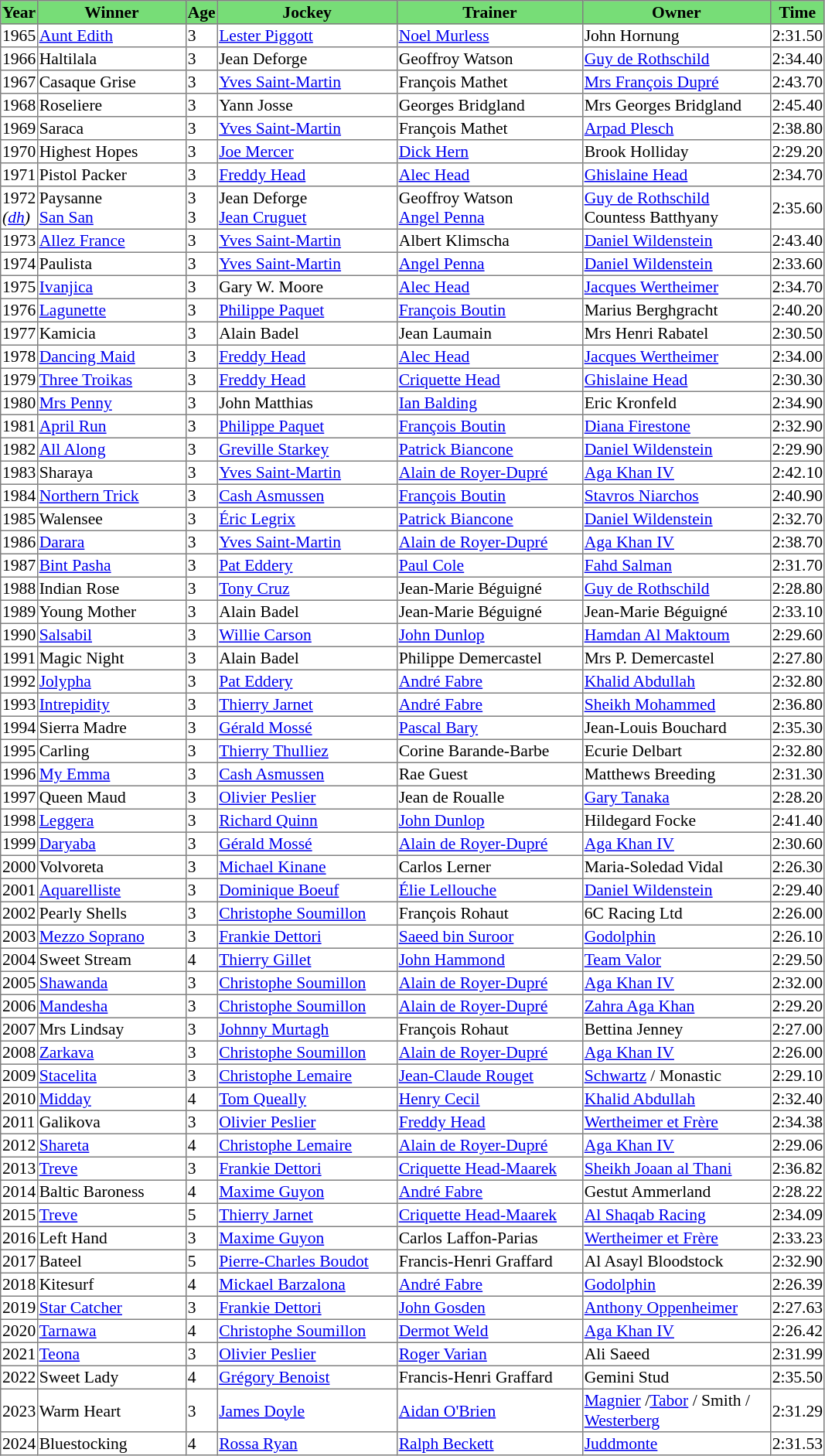<table class = "sortable" | border="1" style="border-collapse: collapse; font-size:90%">
<tr bgcolor="#77dd77" align="center">
<th>Year</th>
<th>Winner</th>
<th>Age</th>
<th>Jockey</th>
<th>Trainer</th>
<th>Owner</th>
<th>Time</th>
</tr>
<tr>
<td>1965</td>
<td width=125px><a href='#'>Aunt Edith</a></td>
<td>3</td>
<td width=152px><a href='#'>Lester Piggott</a></td>
<td width=157px><a href='#'>Noel Murless</a></td>
<td width=159px>John Hornung</td>
<td>2:31.50</td>
</tr>
<tr>
<td>1966</td>
<td>Haltilala</td>
<td>3</td>
<td>Jean Deforge</td>
<td>Geoffroy Watson</td>
<td><a href='#'>Guy de Rothschild</a></td>
<td>2:34.40</td>
</tr>
<tr>
<td>1967</td>
<td>Casaque Grise</td>
<td>3</td>
<td><a href='#'>Yves Saint-Martin</a></td>
<td>François Mathet</td>
<td><a href='#'>Mrs François Dupré</a></td>
<td>2:43.70</td>
</tr>
<tr>
<td>1968</td>
<td>Roseliere</td>
<td>3</td>
<td>Yann Josse</td>
<td>Georges Bridgland</td>
<td>Mrs Georges Bridgland</td>
<td>2:45.40</td>
</tr>
<tr>
<td>1969</td>
<td>Saraca</td>
<td>3</td>
<td><a href='#'>Yves Saint-Martin</a></td>
<td>François Mathet</td>
<td><a href='#'>Arpad Plesch</a></td>
<td>2:38.80</td>
</tr>
<tr>
<td>1970</td>
<td>Highest Hopes</td>
<td>3</td>
<td><a href='#'>Joe Mercer</a></td>
<td><a href='#'>Dick Hern</a></td>
<td>Brook Holliday</td>
<td>2:29.20</td>
</tr>
<tr>
<td>1971</td>
<td>Pistol Packer</td>
<td>3</td>
<td><a href='#'>Freddy Head</a></td>
<td><a href='#'>Alec Head</a></td>
<td><a href='#'>Ghislaine Head</a></td>
<td>2:34.70</td>
</tr>
<tr>
<td>1972<br><em>(<a href='#'>dh</a>)</em></td>
<td>Paysanne<br><a href='#'>San San</a></td>
<td>3<br>3</td>
<td>Jean Deforge<br><a href='#'>Jean Cruguet</a></td>
<td>Geoffroy Watson<br><a href='#'>Angel Penna</a></td>
<td><a href='#'>Guy de Rothschild</a><br>Countess Batthyany</td>
<td>2:35.60</td>
</tr>
<tr>
<td>1973</td>
<td><a href='#'>Allez France</a></td>
<td>3</td>
<td><a href='#'>Yves Saint-Martin</a></td>
<td>Albert Klimscha</td>
<td><a href='#'>Daniel Wildenstein</a></td>
<td>2:43.40</td>
</tr>
<tr>
<td>1974</td>
<td>Paulista</td>
<td>3</td>
<td><a href='#'>Yves Saint-Martin</a></td>
<td><a href='#'>Angel Penna</a></td>
<td><a href='#'>Daniel Wildenstein</a></td>
<td>2:33.60</td>
</tr>
<tr>
<td>1975</td>
<td><a href='#'>Ivanjica</a></td>
<td>3</td>
<td>Gary W. Moore</td>
<td><a href='#'>Alec Head</a></td>
<td><a href='#'>Jacques Wertheimer</a></td>
<td>2:34.70</td>
</tr>
<tr>
<td>1976</td>
<td><a href='#'>Lagunette</a></td>
<td>3</td>
<td><a href='#'>Philippe Paquet</a></td>
<td><a href='#'>François Boutin</a></td>
<td>Marius Berghgracht</td>
<td>2:40.20</td>
</tr>
<tr>
<td>1977</td>
<td>Kamicia</td>
<td>3</td>
<td>Alain Badel</td>
<td>Jean Laumain</td>
<td>Mrs Henri Rabatel</td>
<td>2:30.50</td>
</tr>
<tr>
<td>1978</td>
<td><a href='#'>Dancing Maid</a></td>
<td>3</td>
<td><a href='#'>Freddy Head</a></td>
<td><a href='#'>Alec Head</a></td>
<td><a href='#'>Jacques Wertheimer</a></td>
<td>2:34.00</td>
</tr>
<tr>
<td>1979</td>
<td><a href='#'>Three Troikas</a></td>
<td>3</td>
<td><a href='#'>Freddy Head</a></td>
<td><a href='#'>Criquette Head</a></td>
<td><a href='#'>Ghislaine Head</a></td>
<td>2:30.30</td>
</tr>
<tr>
<td>1980</td>
<td><a href='#'>Mrs Penny</a></td>
<td>3</td>
<td>John Matthias</td>
<td><a href='#'>Ian Balding</a></td>
<td>Eric Kronfeld</td>
<td>2:34.90</td>
</tr>
<tr>
<td>1981</td>
<td><a href='#'>April Run</a></td>
<td>3</td>
<td><a href='#'>Philippe Paquet</a></td>
<td><a href='#'>François Boutin</a></td>
<td><a href='#'>Diana Firestone</a></td>
<td>2:32.90</td>
</tr>
<tr>
<td>1982</td>
<td><a href='#'>All Along</a></td>
<td>3</td>
<td><a href='#'>Greville Starkey</a></td>
<td><a href='#'>Patrick Biancone</a></td>
<td><a href='#'>Daniel Wildenstein</a></td>
<td>2:29.90</td>
</tr>
<tr>
<td>1983</td>
<td>Sharaya</td>
<td>3</td>
<td><a href='#'>Yves Saint-Martin</a></td>
<td><a href='#'>Alain de Royer-Dupré</a></td>
<td><a href='#'>Aga Khan IV</a></td>
<td>2:42.10</td>
</tr>
<tr>
<td>1984</td>
<td><a href='#'>Northern Trick</a></td>
<td>3</td>
<td><a href='#'>Cash Asmussen</a></td>
<td><a href='#'>François Boutin</a></td>
<td><a href='#'>Stavros Niarchos</a></td>
<td>2:40.90</td>
</tr>
<tr>
<td>1985</td>
<td>Walensee</td>
<td>3</td>
<td><a href='#'>Éric Legrix</a></td>
<td><a href='#'>Patrick Biancone</a></td>
<td><a href='#'>Daniel Wildenstein</a></td>
<td>2:32.70</td>
</tr>
<tr>
<td>1986</td>
<td><a href='#'>Darara</a></td>
<td>3</td>
<td><a href='#'>Yves Saint-Martin</a></td>
<td><a href='#'>Alain de Royer-Dupré</a></td>
<td><a href='#'>Aga Khan IV</a></td>
<td>2:38.70</td>
</tr>
<tr>
<td>1987</td>
<td><a href='#'>Bint Pasha</a></td>
<td>3</td>
<td><a href='#'>Pat Eddery</a></td>
<td><a href='#'>Paul Cole</a></td>
<td><a href='#'>Fahd Salman</a></td>
<td>2:31.70</td>
</tr>
<tr>
<td>1988</td>
<td>Indian Rose</td>
<td>3</td>
<td><a href='#'>Tony Cruz</a></td>
<td>Jean-Marie Béguigné</td>
<td><a href='#'>Guy de Rothschild</a></td>
<td>2:28.80</td>
</tr>
<tr>
<td>1989</td>
<td>Young Mother</td>
<td>3</td>
<td>Alain Badel</td>
<td>Jean-Marie Béguigné</td>
<td>Jean-Marie Béguigné</td>
<td>2:33.10</td>
</tr>
<tr>
<td>1990</td>
<td><a href='#'>Salsabil</a></td>
<td>3</td>
<td><a href='#'>Willie Carson</a></td>
<td><a href='#'>John Dunlop</a></td>
<td><a href='#'>Hamdan Al Maktoum</a></td>
<td>2:29.60</td>
</tr>
<tr>
<td>1991</td>
<td>Magic Night</td>
<td>3</td>
<td>Alain Badel</td>
<td>Philippe Demercastel</td>
<td>Mrs P. Demercastel</td>
<td>2:27.80</td>
</tr>
<tr>
<td>1992</td>
<td><a href='#'>Jolypha</a></td>
<td>3</td>
<td><a href='#'>Pat Eddery</a></td>
<td><a href='#'>André Fabre</a></td>
<td><a href='#'>Khalid Abdullah</a></td>
<td>2:32.80</td>
</tr>
<tr>
<td>1993</td>
<td><a href='#'>Intrepidity</a></td>
<td>3</td>
<td><a href='#'>Thierry Jarnet</a></td>
<td><a href='#'>André Fabre</a></td>
<td><a href='#'>Sheikh Mohammed</a></td>
<td>2:36.80</td>
</tr>
<tr>
<td>1994</td>
<td>Sierra Madre</td>
<td>3</td>
<td><a href='#'>Gérald Mossé</a></td>
<td><a href='#'>Pascal Bary</a></td>
<td>Jean-Louis Bouchard</td>
<td>2:35.30</td>
</tr>
<tr>
<td>1995</td>
<td>Carling</td>
<td>3</td>
<td><a href='#'>Thierry Thulliez</a></td>
<td>Corine Barande-Barbe</td>
<td>Ecurie Delbart</td>
<td>2:32.80</td>
</tr>
<tr>
<td>1996</td>
<td><a href='#'>My Emma</a></td>
<td>3</td>
<td><a href='#'>Cash Asmussen</a></td>
<td>Rae Guest</td>
<td>Matthews Breeding</td>
<td>2:31.30</td>
</tr>
<tr>
<td>1997</td>
<td>Queen Maud</td>
<td>3</td>
<td><a href='#'>Olivier Peslier</a></td>
<td>Jean de Roualle</td>
<td><a href='#'>Gary Tanaka</a></td>
<td>2:28.20</td>
</tr>
<tr>
<td>1998</td>
<td><a href='#'>Leggera</a></td>
<td>3</td>
<td><a href='#'>Richard Quinn</a></td>
<td><a href='#'>John Dunlop</a></td>
<td>Hildegard Focke</td>
<td>2:41.40</td>
</tr>
<tr>
<td>1999</td>
<td><a href='#'>Daryaba</a></td>
<td>3</td>
<td><a href='#'>Gérald Mossé</a></td>
<td><a href='#'>Alain de Royer-Dupré</a></td>
<td><a href='#'>Aga Khan IV</a></td>
<td>2:30.60</td>
</tr>
<tr>
<td>2000</td>
<td>Volvoreta</td>
<td>3</td>
<td><a href='#'>Michael Kinane</a></td>
<td>Carlos Lerner</td>
<td>Maria-Soledad Vidal</td>
<td>2:26.30</td>
</tr>
<tr>
<td>2001</td>
<td><a href='#'>Aquarelliste</a></td>
<td>3</td>
<td><a href='#'>Dominique Boeuf</a></td>
<td><a href='#'>Élie Lellouche</a></td>
<td><a href='#'>Daniel Wildenstein</a></td>
<td>2:29.40</td>
</tr>
<tr>
<td>2002</td>
<td>Pearly Shells</td>
<td>3</td>
<td><a href='#'>Christophe Soumillon</a></td>
<td>François Rohaut</td>
<td>6C Racing Ltd</td>
<td>2:26.00</td>
</tr>
<tr>
<td>2003</td>
<td><a href='#'>Mezzo Soprano</a></td>
<td>3</td>
<td><a href='#'>Frankie Dettori</a></td>
<td><a href='#'>Saeed bin Suroor</a></td>
<td><a href='#'>Godolphin</a></td>
<td>2:26.10</td>
</tr>
<tr>
<td>2004</td>
<td>Sweet Stream</td>
<td>4</td>
<td><a href='#'>Thierry Gillet</a></td>
<td><a href='#'>John Hammond</a></td>
<td><a href='#'>Team Valor</a></td>
<td>2:29.50</td>
</tr>
<tr>
<td>2005</td>
<td><a href='#'>Shawanda</a></td>
<td>3</td>
<td><a href='#'>Christophe Soumillon</a></td>
<td><a href='#'>Alain de Royer-Dupré</a></td>
<td><a href='#'>Aga Khan IV</a></td>
<td>2:32.00</td>
</tr>
<tr>
<td>2006</td>
<td><a href='#'>Mandesha</a></td>
<td>3</td>
<td><a href='#'>Christophe Soumillon</a></td>
<td><a href='#'>Alain de Royer-Dupré</a></td>
<td><a href='#'>Zahra Aga Khan</a></td>
<td>2:29.20</td>
</tr>
<tr>
<td>2007</td>
<td>Mrs Lindsay</td>
<td>3</td>
<td><a href='#'>Johnny Murtagh</a></td>
<td>François Rohaut</td>
<td>Bettina Jenney</td>
<td>2:27.00</td>
</tr>
<tr>
<td>2008</td>
<td><a href='#'>Zarkava</a></td>
<td>3</td>
<td><a href='#'>Christophe Soumillon</a></td>
<td><a href='#'>Alain de Royer-Dupré</a></td>
<td><a href='#'>Aga Khan IV</a></td>
<td>2:26.00</td>
</tr>
<tr>
<td>2009</td>
<td><a href='#'>Stacelita</a> </td>
<td>3</td>
<td><a href='#'>Christophe Lemaire</a></td>
<td><a href='#'>Jean-Claude Rouget</a></td>
<td><a href='#'>Schwartz</a> / Monastic </td>
<td>2:29.10</td>
</tr>
<tr>
<td>2010</td>
<td><a href='#'>Midday</a></td>
<td>4</td>
<td><a href='#'>Tom Queally</a></td>
<td><a href='#'>Henry Cecil</a></td>
<td><a href='#'>Khalid Abdullah</a></td>
<td>2:32.40</td>
</tr>
<tr>
<td>2011</td>
<td>Galikova</td>
<td>3</td>
<td><a href='#'>Olivier Peslier</a></td>
<td><a href='#'>Freddy Head</a></td>
<td><a href='#'>Wertheimer et Frère</a></td>
<td>2:34.38</td>
</tr>
<tr>
<td>2012</td>
<td><a href='#'>Shareta</a></td>
<td>4</td>
<td><a href='#'>Christophe Lemaire</a></td>
<td><a href='#'>Alain de Royer-Dupré</a></td>
<td><a href='#'>Aga Khan IV</a></td>
<td>2:29.06</td>
</tr>
<tr>
<td>2013</td>
<td><a href='#'>Treve</a></td>
<td>3</td>
<td><a href='#'>Frankie Dettori</a></td>
<td><a href='#'>Criquette Head-Maarek</a></td>
<td><a href='#'>Sheikh Joaan al Thani</a></td>
<td>2:36.82</td>
</tr>
<tr>
<td>2014</td>
<td>Baltic Baroness</td>
<td>4</td>
<td><a href='#'>Maxime Guyon</a></td>
<td><a href='#'>André Fabre</a></td>
<td>Gestut Ammerland</td>
<td>2:28.22</td>
</tr>
<tr>
<td>2015</td>
<td><a href='#'>Treve</a></td>
<td>5</td>
<td><a href='#'>Thierry Jarnet</a></td>
<td><a href='#'>Criquette Head-Maarek</a></td>
<td><a href='#'>Al Shaqab Racing</a></td>
<td>2:34.09</td>
</tr>
<tr>
<td>2016</td>
<td>Left Hand</td>
<td>3</td>
<td><a href='#'>Maxime Guyon</a></td>
<td>Carlos Laffon-Parias</td>
<td><a href='#'>Wertheimer et Frère</a></td>
<td>2:33.23</td>
</tr>
<tr>
<td>2017</td>
<td>Bateel</td>
<td>5</td>
<td><a href='#'>Pierre-Charles Boudot</a></td>
<td>Francis-Henri Graffard</td>
<td>Al Asayl Bloodstock</td>
<td>2:32.90</td>
</tr>
<tr>
<td>2018</td>
<td>Kitesurf</td>
<td>4</td>
<td><a href='#'>Mickael Barzalona</a></td>
<td><a href='#'>André Fabre</a></td>
<td><a href='#'>Godolphin</a></td>
<td>2:26.39</td>
</tr>
<tr>
<td>2019</td>
<td><a href='#'>Star Catcher</a></td>
<td>3</td>
<td><a href='#'>Frankie Dettori</a></td>
<td><a href='#'>John Gosden</a></td>
<td><a href='#'>Anthony Oppenheimer</a></td>
<td>2:27.63</td>
</tr>
<tr>
<td>2020</td>
<td><a href='#'>Tarnawa</a></td>
<td>4</td>
<td><a href='#'>Christophe Soumillon</a></td>
<td><a href='#'>Dermot Weld</a></td>
<td><a href='#'>Aga Khan IV</a></td>
<td>2:26.42</td>
</tr>
<tr>
<td>2021</td>
<td><a href='#'>Teona</a></td>
<td>3</td>
<td><a href='#'>Olivier Peslier</a></td>
<td><a href='#'>Roger Varian</a></td>
<td>Ali Saeed</td>
<td>2:31.99</td>
</tr>
<tr>
<td>2022</td>
<td>Sweet Lady</td>
<td>4</td>
<td><a href='#'>Grégory Benoist</a></td>
<td>Francis-Henri Graffard</td>
<td>Gemini Stud</td>
<td>2:35.50</td>
</tr>
<tr>
<td>2023</td>
<td>Warm Heart</td>
<td>3</td>
<td><a href='#'>James Doyle</a></td>
<td><a href='#'>Aidan O'Brien</a></td>
<td><a href='#'>Magnier</a> /<a href='#'>Tabor</a> / Smith / <a href='#'>Westerberg</a></td>
<td>2:31.29</td>
</tr>
<tr>
<td>2024</td>
<td>Bluestocking</td>
<td>4</td>
<td><a href='#'>Rossa Ryan</a></td>
<td><a href='#'>Ralph Beckett</a></td>
<td><a href='#'>Juddmonte</a></td>
<td>2:31.53</td>
</tr>
</table>
